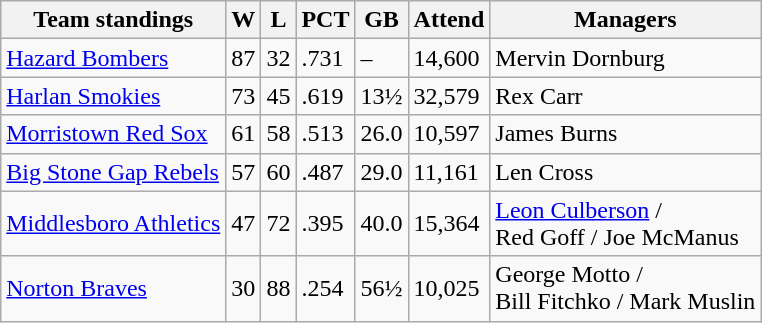<table class="wikitable">
<tr>
<th>Team standings</th>
<th>W</th>
<th>L</th>
<th>PCT</th>
<th>GB</th>
<th>Attend</th>
<th>Managers</th>
</tr>
<tr>
<td><a href='#'>Hazard Bombers</a></td>
<td>87</td>
<td>32</td>
<td>.731</td>
<td>–</td>
<td>14,600</td>
<td>Mervin Dornburg</td>
</tr>
<tr>
<td><a href='#'>Harlan Smokies</a></td>
<td>73</td>
<td>45</td>
<td>.619</td>
<td>13½</td>
<td>32,579</td>
<td>Rex Carr</td>
</tr>
<tr>
<td><a href='#'>Morristown Red Sox</a></td>
<td>61</td>
<td>58</td>
<td>.513</td>
<td>26.0</td>
<td>10,597</td>
<td>James Burns</td>
</tr>
<tr>
<td><a href='#'>Big Stone Gap Rebels</a></td>
<td>57</td>
<td>60</td>
<td>.487</td>
<td>29.0</td>
<td>11,161</td>
<td>Len Cross</td>
</tr>
<tr>
<td><a href='#'>Middlesboro Athletics</a></td>
<td>47</td>
<td>72</td>
<td>.395</td>
<td>40.0</td>
<td>15,364</td>
<td><a href='#'>Leon Culberson</a> /<br> Red Goff / Joe McManus</td>
</tr>
<tr>
<td><a href='#'>Norton Braves</a></td>
<td>30</td>
<td>88</td>
<td>.254</td>
<td>56½</td>
<td>10,025</td>
<td>George Motto /<br>Bill Fitchko / Mark Muslin</td>
</tr>
</table>
